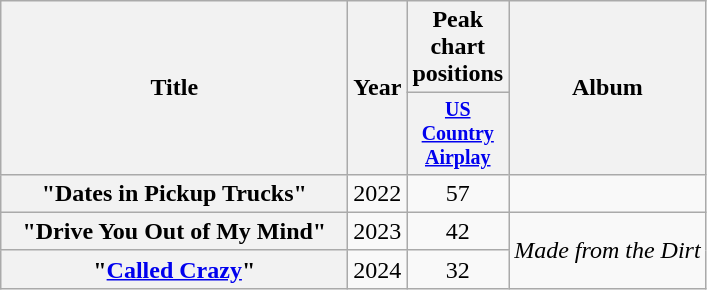<table class="wikitable plainrowheaders" style="text-align:center;">
<tr>
<th scope="col" rowspan="2" style="width:14em;">Title</th>
<th scope="col" rowspan="2">Year</th>
<th scope="col" colspan="1">Peak chart positions</th>
<th scope="col" rowspan="2">Album</th>
</tr>
<tr style="font-size:smaller;">
<th scope="col" width="45"><a href='#'>US Country Airplay</a><br></th>
</tr>
<tr>
<th scope="row">"Dates in Pickup Trucks"</th>
<td>2022</td>
<td>57</td>
<td></td>
</tr>
<tr>
<th scope="row">"Drive You Out of My Mind"</th>
<td>2023</td>
<td>42</td>
<td rowspan="2"><em>Made from the Dirt</em></td>
</tr>
<tr>
<th scope="row">"<a href='#'>Called Crazy</a>"</th>
<td>2024</td>
<td>32</td>
</tr>
</table>
